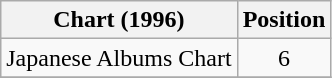<table class="wikitable" style="text-align:center;">
<tr>
<th>Chart (1996)</th>
<th>Position</th>
</tr>
<tr>
<td align="left">Japanese Albums Chart</td>
<td>6</td>
</tr>
<tr>
</tr>
</table>
